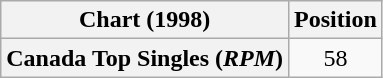<table class="wikitable plainrowheaders" style="text-align:center">
<tr>
<th>Chart (1998)</th>
<th>Position</th>
</tr>
<tr>
<th scope="row">Canada Top Singles (<em>RPM</em>)</th>
<td>58</td>
</tr>
</table>
